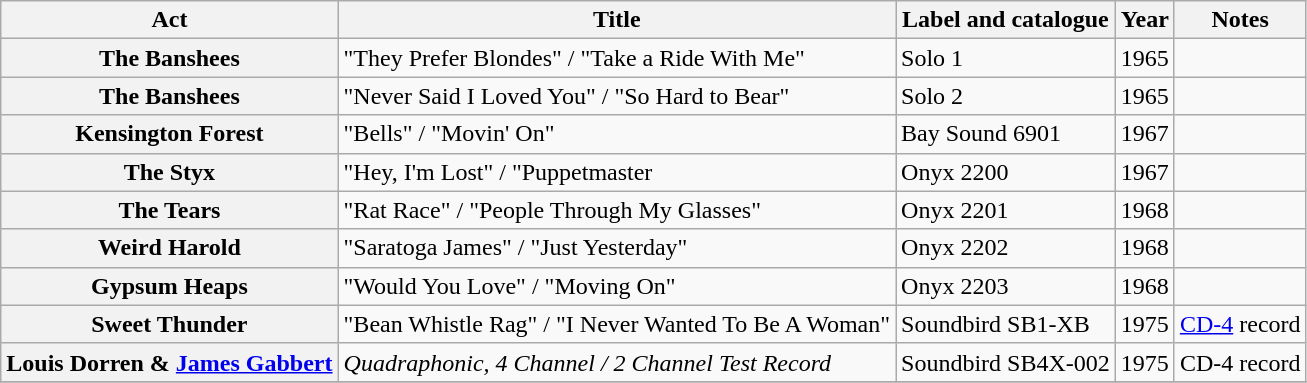<table class="wikitable plainrowheaders sortable">
<tr>
<th scope="col">Act</th>
<th scope="col">Title</th>
<th scope="col">Label and catalogue</th>
<th scope="col">Year</th>
<th scope="col" class="unsortable">Notes</th>
</tr>
<tr>
<th scope="row">The Banshees</th>
<td>"They Prefer Blondes" / "Take a Ride With Me"</td>
<td>Solo 1</td>
<td>1965</td>
<td></td>
</tr>
<tr>
<th scope="row">The Banshees</th>
<td>"Never Said I Loved You" / "So Hard to Bear"</td>
<td>Solo 2</td>
<td>1965</td>
<td></td>
</tr>
<tr>
<th scope="row">Kensington Forest</th>
<td>"Bells" / "Movin' On"</td>
<td>Bay Sound 6901</td>
<td>1967</td>
<td></td>
</tr>
<tr>
<th scope="row">The Styx</th>
<td>"Hey, I'm Lost" / "Puppetmaster</td>
<td>Onyx 2200</td>
<td>1967</td>
<td></td>
</tr>
<tr>
<th scope="row">The Tears</th>
<td>"Rat Race" / "People Through My Glasses"</td>
<td>Onyx 2201</td>
<td>1968</td>
<td></td>
</tr>
<tr>
<th scope="row">Weird Harold</th>
<td>"Saratoga James" / "Just Yesterday"</td>
<td>Onyx 2202</td>
<td>1968</td>
<td></td>
</tr>
<tr>
<th scope="row">Gypsum Heaps</th>
<td>"Would You Love" / "Moving On"</td>
<td>Onyx 2203</td>
<td>1968</td>
<td></td>
</tr>
<tr>
<th scope="row">Sweet Thunder</th>
<td>"Bean Whistle Rag" / "I Never Wanted To Be A Woman"</td>
<td>Soundbird SB1-XB</td>
<td>1975</td>
<td><a href='#'>CD-4</a> record</td>
</tr>
<tr>
<th scope="row">Louis Dorren & <a href='#'>James Gabbert</a></th>
<td><em>Quadraphonic, 4 Channel / 2 Channel Test Record</em></td>
<td>Soundbird SB4X-002</td>
<td>1975</td>
<td>CD-4 record</td>
</tr>
<tr>
</tr>
</table>
